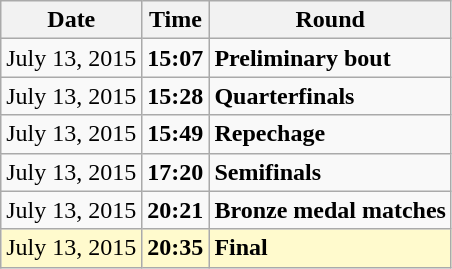<table class="wikitable">
<tr>
<th>Date</th>
<th>Time</th>
<th>Round</th>
</tr>
<tr>
<td>July 13, 2015</td>
<td><strong>15:07</strong></td>
<td><strong>Preliminary bout</strong></td>
</tr>
<tr>
<td>July 13, 2015</td>
<td><strong>15:28</strong></td>
<td><strong>Quarterfinals</strong></td>
</tr>
<tr>
<td>July 13, 2015</td>
<td><strong>15:49</strong></td>
<td><strong>Repechage</strong></td>
</tr>
<tr>
<td>July 13, 2015</td>
<td><strong>17:20</strong></td>
<td><strong>Semifinals</strong></td>
</tr>
<tr>
<td>July 13, 2015</td>
<td><strong>20:21</strong></td>
<td><strong>Bronze medal matches</strong></td>
</tr>
<tr style=background:lemonchiffon>
<td>July 13, 2015</td>
<td><strong>20:35</strong></td>
<td><strong>Final</strong></td>
</tr>
</table>
